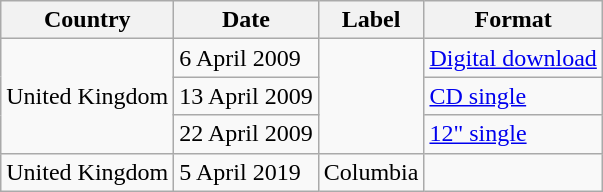<table class="wikitable">
<tr>
<th>Country</th>
<th>Date</th>
<th>Label</th>
<th>Format</th>
</tr>
<tr>
<td rowspan="3">United Kingdom</td>
<td>6 April 2009</td>
<td rowspan="3"></td>
<td><a href='#'>Digital download</a></td>
</tr>
<tr>
<td>13 April 2009</td>
<td><a href='#'>CD single</a></td>
</tr>
<tr>
<td>22 April 2009</td>
<td><a href='#'>12" single</a></td>
</tr>
<tr>
<td>United Kingdom</td>
<td>5 April 2019</td>
<td>Columbia</td>
<td></td>
</tr>
</table>
